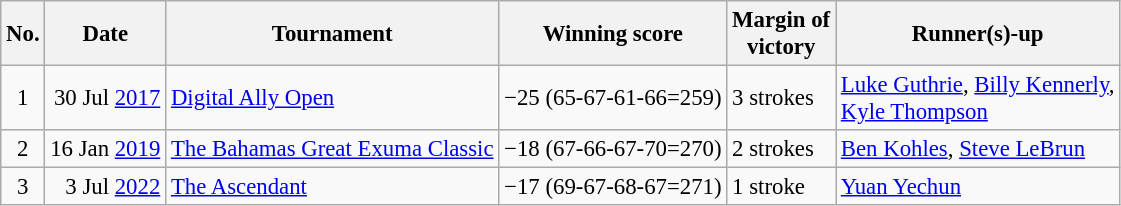<table class="wikitable" style="font-size:95%;">
<tr>
<th>No.</th>
<th>Date</th>
<th>Tournament</th>
<th>Winning score</th>
<th>Margin of<br>victory</th>
<th>Runner(s)-up</th>
</tr>
<tr>
<td align=center>1</td>
<td align=right>30 Jul <a href='#'>2017</a></td>
<td><a href='#'>Digital Ally Open</a></td>
<td>−25 (65-67-61-66=259)</td>
<td>3 strokes</td>
<td> <a href='#'>Luke Guthrie</a>,  <a href='#'>Billy Kennerly</a>,<br> <a href='#'>Kyle Thompson</a></td>
</tr>
<tr>
<td align=center>2</td>
<td align=right>16 Jan <a href='#'>2019</a></td>
<td><a href='#'>The Bahamas Great Exuma Classic</a></td>
<td>−18 (67-66-67-70=270)</td>
<td>2 strokes</td>
<td> <a href='#'>Ben Kohles</a>,  <a href='#'>Steve LeBrun</a></td>
</tr>
<tr>
<td align=center>3</td>
<td align=right>3 Jul <a href='#'>2022</a></td>
<td><a href='#'>The Ascendant</a></td>
<td>−17 (69-67-68-67=271)</td>
<td>1 stroke</td>
<td> <a href='#'>Yuan Yechun</a></td>
</tr>
</table>
